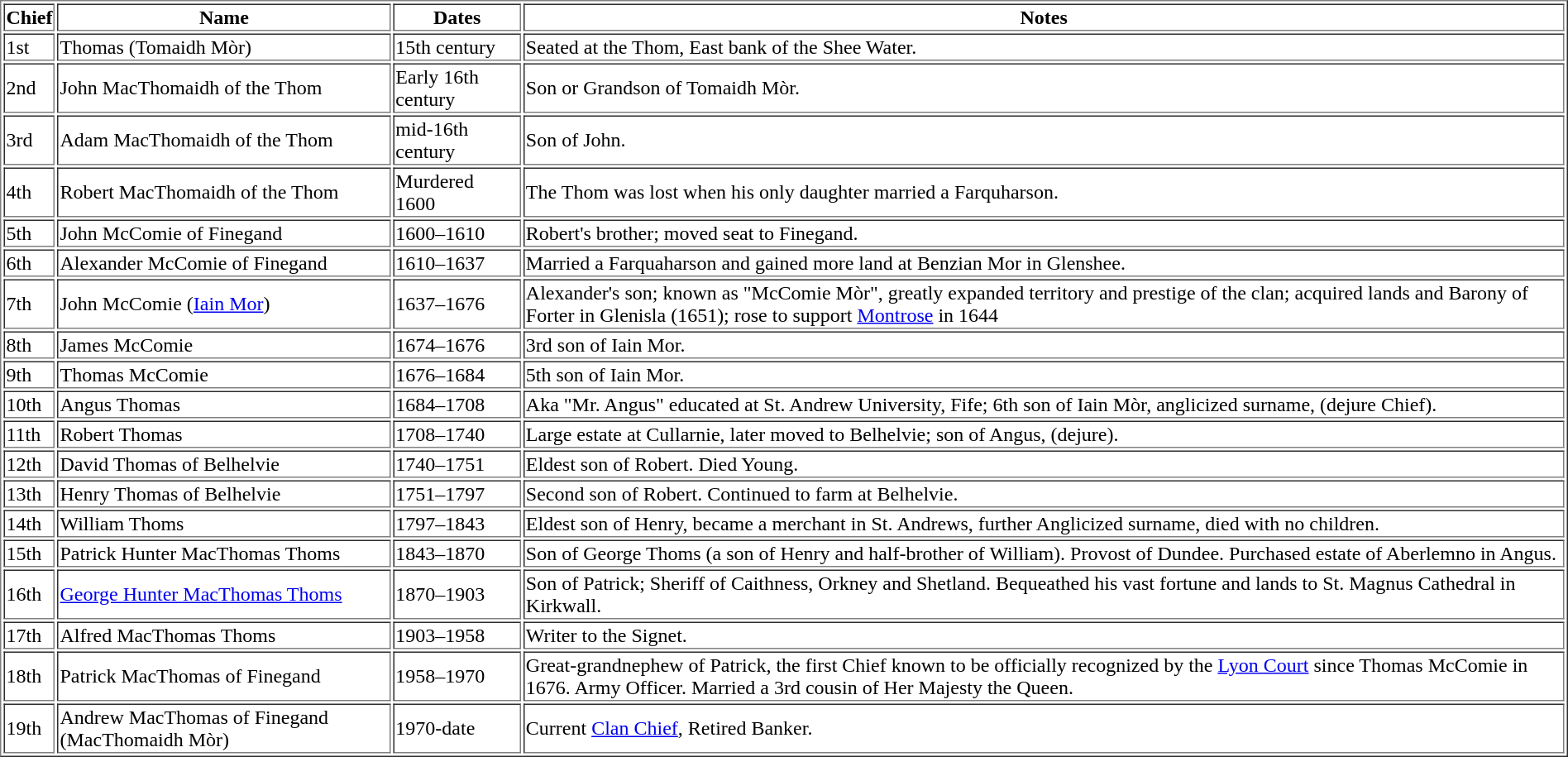<table border="1">
<tr>
<th>Chief</th>
<th>Name</th>
<th>Dates</th>
<th>Notes</th>
</tr>
<tr>
<td>1st</td>
<td>Thomas (Tomaidh Mòr)</td>
<td>15th century</td>
<td>Seated at the Thom, East bank of the Shee Water.</td>
</tr>
<tr>
<td>2nd</td>
<td>John MacThomaidh of the Thom</td>
<td>Early 16th century</td>
<td>Son or Grandson of Tomaidh Mòr.</td>
</tr>
<tr>
<td>3rd</td>
<td>Adam MacThomaidh of the Thom</td>
<td>mid-16th century</td>
<td>Son of John.</td>
</tr>
<tr>
<td>4th</td>
<td>Robert MacThomaidh of the Thom</td>
<td>Murdered 1600</td>
<td>The Thom was lost when his only daughter married a Farquharson.</td>
</tr>
<tr>
<td>5th</td>
<td>John McComie of Finegand</td>
<td>1600–1610</td>
<td>Robert's brother; moved seat to Finegand.</td>
</tr>
<tr>
<td>6th</td>
<td>Alexander McComie of Finegand</td>
<td>1610–1637</td>
<td>Married a Farquaharson and gained more land at Benzian Mor in Glenshee.</td>
</tr>
<tr>
<td>7th</td>
<td>John McComie (<a href='#'>Iain Mor</a>)</td>
<td>1637–1676</td>
<td>Alexander's son; known as "McComie Mòr", greatly expanded territory and prestige of the clan; acquired lands and Barony of Forter in Glenisla (1651); rose to support <a href='#'>Montrose</a> in 1644</td>
</tr>
<tr>
<td>8th</td>
<td>James McComie</td>
<td>1674–1676</td>
<td>3rd son of Iain Mor.</td>
</tr>
<tr>
<td>9th</td>
<td>Thomas McComie</td>
<td>1676–1684</td>
<td>5th son of Iain Mor.</td>
</tr>
<tr>
<td>10th</td>
<td>Angus Thomas</td>
<td>1684–1708</td>
<td>Aka "Mr. Angus" educated at St. Andrew University, Fife; 6th son of Iain Mòr, anglicized surname, (dejure Chief).</td>
</tr>
<tr>
<td>11th</td>
<td>Robert Thomas</td>
<td>1708–1740</td>
<td>Large estate at Cullarnie, later moved to Belhelvie; son of Angus, (dejure).</td>
</tr>
<tr>
<td>12th</td>
<td>David Thomas of Belhelvie</td>
<td>1740–1751</td>
<td>Eldest son of Robert. Died Young.</td>
</tr>
<tr>
<td>13th</td>
<td>Henry Thomas of Belhelvie</td>
<td>1751–1797</td>
<td>Second son of Robert. Continued to farm at Belhelvie.</td>
</tr>
<tr>
<td>14th</td>
<td>William Thoms</td>
<td>1797–1843</td>
<td>Eldest son of Henry, became a merchant in St. Andrews, further Anglicized surname, died with no children.</td>
</tr>
<tr>
<td>15th</td>
<td>Patrick Hunter MacThomas Thoms</td>
<td>1843–1870</td>
<td>Son of George Thoms (a son of Henry and half-brother of William). Provost of Dundee. Purchased estate of Aberlemno in Angus.</td>
</tr>
<tr>
<td>16th</td>
<td><a href='#'>George Hunter MacThomas Thoms</a></td>
<td>1870–1903</td>
<td>Son of Patrick; Sheriff of Caithness, Orkney and Shetland. Bequeathed his vast fortune and lands to St. Magnus Cathedral in Kirkwall.</td>
</tr>
<tr>
<td>17th</td>
<td>Alfred MacThomas Thoms</td>
<td>1903–1958</td>
<td>Writer to the Signet.</td>
</tr>
<tr>
<td>18th</td>
<td>Patrick MacThomas of Finegand</td>
<td>1958–1970</td>
<td>Great-grandnephew of Patrick, the first Chief known to be officially recognized by the <a href='#'>Lyon Court</a> since Thomas McComie in 1676. Army Officer. Married a 3rd cousin of Her Majesty the Queen.</td>
</tr>
<tr>
<td>19th</td>
<td>Andrew MacThomas of Finegand (MacThomaidh Mòr)</td>
<td>1970-date</td>
<td>Current <a href='#'>Clan Chief</a>, Retired Banker.</td>
</tr>
</table>
